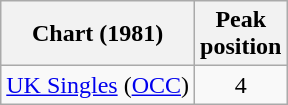<table class="wikitable sortable">
<tr>
<th>Chart (1981)</th>
<th>Peak<br>position</th>
</tr>
<tr>
<td><a href='#'>UK Singles</a> (<a href='#'>OCC</a>)</td>
<td style="text-align:center;">4</td>
</tr>
</table>
